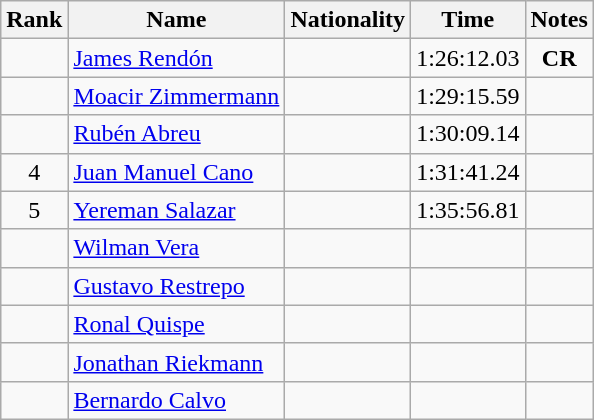<table class="wikitable sortable" style="text-align:center">
<tr>
<th>Rank</th>
<th>Name</th>
<th>Nationality</th>
<th>Time</th>
<th>Notes</th>
</tr>
<tr>
<td></td>
<td align=left><a href='#'>James Rendón</a></td>
<td align=left></td>
<td>1:26:12.03</td>
<td><strong>CR</strong></td>
</tr>
<tr>
<td></td>
<td align=left><a href='#'>Moacir Zimmermann</a></td>
<td align=left></td>
<td>1:29:15.59</td>
<td></td>
</tr>
<tr>
<td></td>
<td align=left><a href='#'>Rubén Abreu</a></td>
<td align=left></td>
<td>1:30:09.14</td>
<td></td>
</tr>
<tr>
<td>4</td>
<td align=left><a href='#'>Juan Manuel Cano</a></td>
<td align=left></td>
<td>1:31:41.24</td>
<td></td>
</tr>
<tr>
<td>5</td>
<td align=left><a href='#'>Yereman Salazar</a></td>
<td align=left></td>
<td>1:35:56.81</td>
<td></td>
</tr>
<tr>
<td></td>
<td align=left><a href='#'>Wilman Vera</a></td>
<td align=left></td>
<td></td>
<td></td>
</tr>
<tr>
<td></td>
<td align=left><a href='#'>Gustavo Restrepo</a></td>
<td align=left></td>
<td></td>
<td></td>
</tr>
<tr>
<td></td>
<td align=left><a href='#'>Ronal Quispe</a></td>
<td align=left></td>
<td></td>
<td></td>
</tr>
<tr>
<td></td>
<td align=left><a href='#'>Jonathan Riekmann</a></td>
<td align=left></td>
<td></td>
<td></td>
</tr>
<tr>
<td></td>
<td align=left><a href='#'>Bernardo Calvo</a></td>
<td align=left></td>
<td></td>
<td></td>
</tr>
</table>
